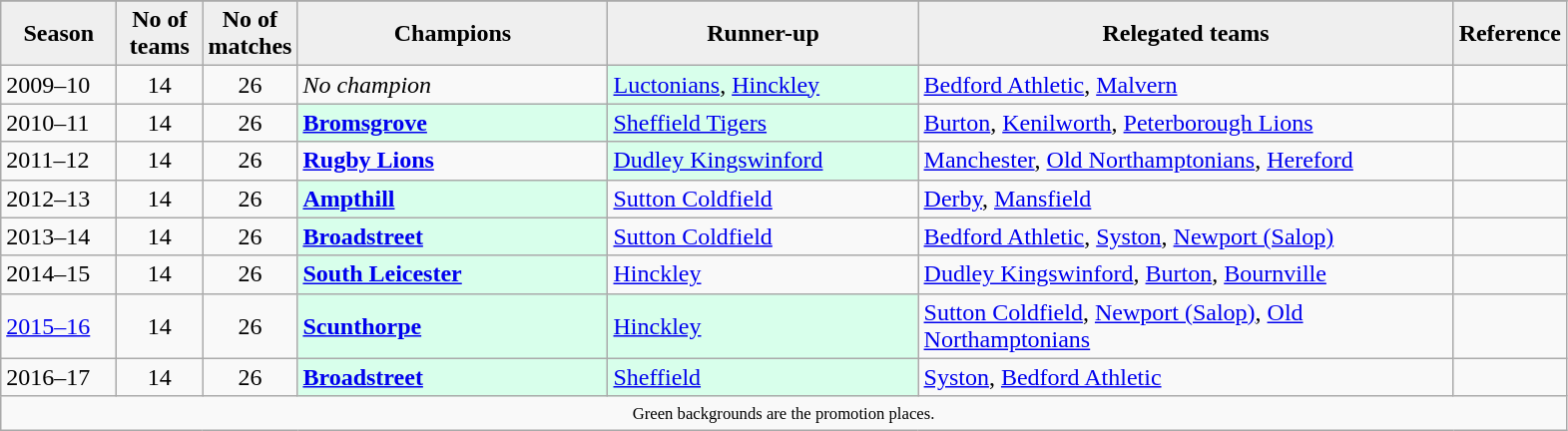<table class="wikitable">
<tr>
</tr>
<tr>
<th style="background:#efefef; width:70px;">Season</th>
<th style="background:#efefef; width:50px;">No of teams</th>
<th style="background:#efefef; width:50px;">No of matches</th>
<th style="background:#efefef; width:200px;">Champions</th>
<th style="background:#efefef; width:200px;">Runner-up</th>
<th style="background:#efefef; width:350px;">Relegated teams</th>
<th style="background:#efefef; width:50px;">Reference</th>
</tr>
<tr align=left>
<td>2009–10</td>
<td style="text-align: center;">14</td>
<td style="text-align: center;">26</td>
<td><em>No champion</em> </td>
<td style="background:#d8ffeb;"><a href='#'>Luctonians</a>, <a href='#'>Hinckley</a></td>
<td><a href='#'>Bedford Athletic</a>, <a href='#'>Malvern</a></td>
<td></td>
</tr>
<tr>
<td>2010–11</td>
<td style="text-align: center;">14</td>
<td style="text-align: center;">26</td>
<td style="background:#d8ffeb;"><strong><a href='#'>Bromsgrove</a></strong></td>
<td style="background:#d8ffeb;"><a href='#'>Sheffield Tigers</a></td>
<td><a href='#'>Burton</a>, <a href='#'>Kenilworth</a>, <a href='#'>Peterborough Lions</a></td>
<td></td>
</tr>
<tr>
<td>2011–12</td>
<td style="text-align: center;">14</td>
<td style="text-align: center;">26</td>
<td><strong><a href='#'>Rugby Lions</a></strong></td>
<td style="background:#d8ffeb;"><a href='#'>Dudley Kingswinford</a></td>
<td><a href='#'>Manchester</a>, <a href='#'>Old Northamptonians</a>, <a href='#'>Hereford</a></td>
<td></td>
</tr>
<tr>
<td>2012–13</td>
<td style="text-align: center;">14</td>
<td style="text-align: center;">26</td>
<td style="background:#d8ffeb;"><strong><a href='#'>Ampthill</a></strong></td>
<td><a href='#'>Sutton Coldfield</a></td>
<td><a href='#'>Derby</a>, <a href='#'>Mansfield</a></td>
<td></td>
</tr>
<tr>
<td>2013–14</td>
<td style="text-align: center;">14</td>
<td style="text-align: center;">26</td>
<td style="background:#d8ffeb;"><strong><a href='#'>Broadstreet</a></strong></td>
<td><a href='#'>Sutton Coldfield</a></td>
<td><a href='#'>Bedford Athletic</a>, <a href='#'>Syston</a>, <a href='#'>Newport (Salop)</a></td>
<td></td>
</tr>
<tr>
<td>2014–15</td>
<td style="text-align: center;">14</td>
<td style="text-align: center;">26</td>
<td style="background:#d8ffeb;"><strong><a href='#'>South Leicester</a></strong></td>
<td><a href='#'>Hinckley</a></td>
<td><a href='#'>Dudley Kingswinford</a>, <a href='#'>Burton</a>, <a href='#'>Bournville</a></td>
<td></td>
</tr>
<tr>
<td><a href='#'>2015–16</a></td>
<td style="text-align: center;">14</td>
<td style="text-align: center;">26</td>
<td style="background:#d8ffeb;"><strong><a href='#'>Scunthorpe</a></strong></td>
<td style="background:#d8ffeb;"><a href='#'>Hinckley</a></td>
<td><a href='#'>Sutton Coldfield</a>, <a href='#'>Newport (Salop)</a>, <a href='#'>Old Northamptonians</a></td>
<td></td>
</tr>
<tr>
<td>2016–17</td>
<td style="text-align: center;">14</td>
<td style="text-align: center;">26</td>
<td style="background:#d8ffeb;"><strong><a href='#'>Broadstreet</a></strong></td>
<td style="background:#d8ffeb;"><a href='#'>Sheffield</a></td>
<td><a href='#'>Syston</a>, <a href='#'>Bedford Athletic</a></td>
<td></td>
</tr>
<tr>
<td colspan="15"  style="border:0; font-size:smaller; text-align:center;"><small><span>Green backgrounds</span> are the promotion places.</small></td>
</tr>
</table>
